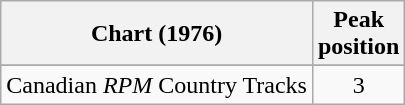<table class="wikitable sortable">
<tr>
<th align="left">Chart (1976)</th>
<th align="center">Peak<br>position</th>
</tr>
<tr>
</tr>
<tr>
<td align="left">Canadian <em>RPM</em> Country Tracks</td>
<td align="center">3</td>
</tr>
</table>
